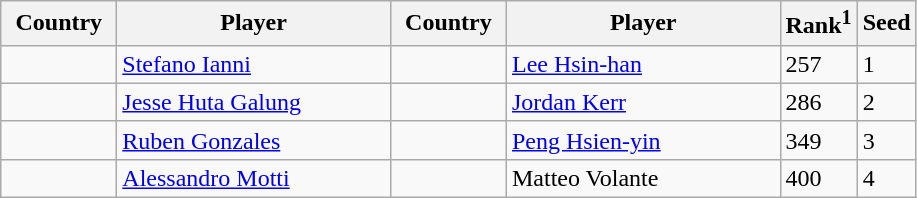<table class="sortable wikitable">
<tr>
<th width="70">Country</th>
<th width="175">Player</th>
<th width="70">Country</th>
<th width="175">Player</th>
<th>Rank<sup>1</sup></th>
<th>Seed</th>
</tr>
<tr>
<td></td>
<td><a href='#'>Stefano Ianni</a></td>
<td></td>
<td><a href='#'>Lee Hsin-han</a></td>
<td>257</td>
<td>1</td>
</tr>
<tr>
<td></td>
<td><a href='#'>Jesse Huta Galung</a></td>
<td></td>
<td><a href='#'>Jordan Kerr</a></td>
<td>286</td>
<td>2</td>
</tr>
<tr>
<td></td>
<td><a href='#'>Ruben Gonzales</a></td>
<td></td>
<td><a href='#'>Peng Hsien-yin</a></td>
<td>349</td>
<td>3</td>
</tr>
<tr>
<td></td>
<td><a href='#'>Alessandro Motti</a></td>
<td></td>
<td>Matteo Volante</td>
<td>400</td>
<td>4</td>
</tr>
</table>
